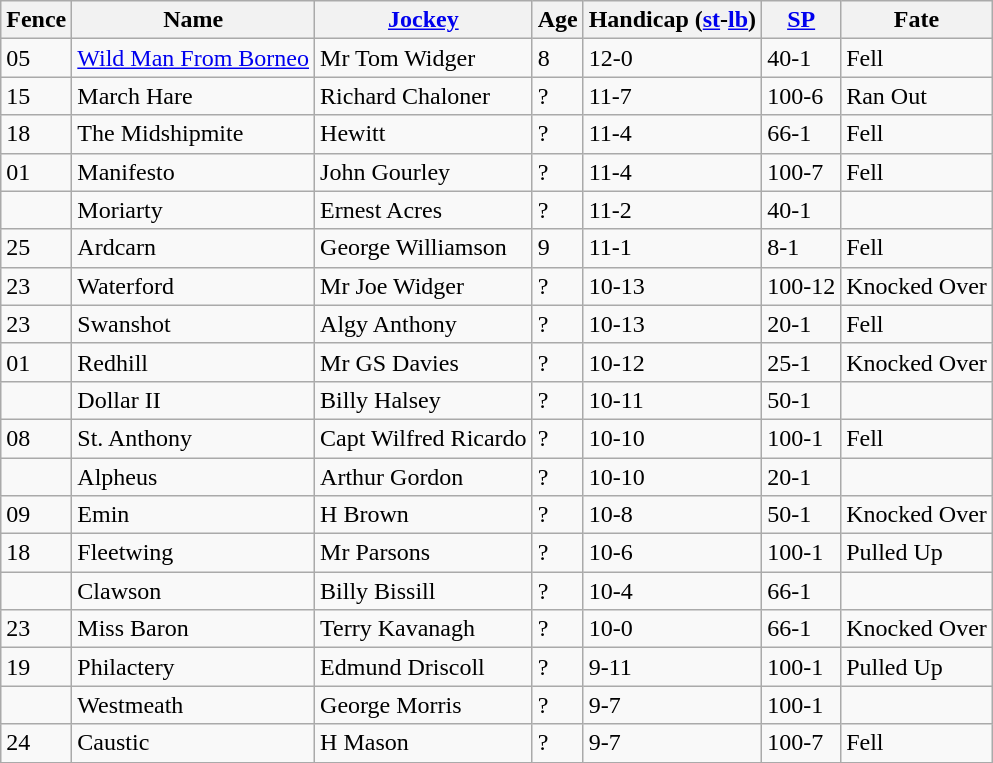<table class="wikitable sortable">
<tr>
<th>Fence</th>
<th>Name</th>
<th><a href='#'>Jockey</a></th>
<th>Age</th>
<th>Handicap (<a href='#'>st</a>-<a href='#'>lb</a>)</th>
<th><a href='#'>SP</a></th>
<th>Fate</th>
</tr>
<tr>
<td>05</td>
<td><a href='#'>Wild Man From Borneo</a></td>
<td>Mr Tom Widger</td>
<td>8</td>
<td>12-0</td>
<td>40-1</td>
<td>Fell</td>
</tr>
<tr>
<td>15</td>
<td>March Hare</td>
<td>Richard Chaloner</td>
<td>?</td>
<td>11-7</td>
<td>100-6</td>
<td>Ran Out</td>
</tr>
<tr>
<td>18</td>
<td>The Midshipmite</td>
<td>Hewitt</td>
<td>?</td>
<td>11-4</td>
<td>66-1</td>
<td>Fell</td>
</tr>
<tr>
<td>01</td>
<td>Manifesto</td>
<td>John Gourley</td>
<td>?</td>
<td>11-4</td>
<td>100-7</td>
<td>Fell</td>
</tr>
<tr>
<td></td>
<td>Moriarty</td>
<td>Ernest Acres</td>
<td>?</td>
<td>11-2</td>
<td>40-1</td>
<td></td>
</tr>
<tr>
<td>25</td>
<td>Ardcarn</td>
<td>George Williamson</td>
<td>9</td>
<td>11-1</td>
<td>8-1</td>
<td>Fell</td>
</tr>
<tr>
<td>23</td>
<td>Waterford</td>
<td>Mr Joe Widger</td>
<td>?</td>
<td>10-13</td>
<td>100-12</td>
<td>Knocked Over</td>
</tr>
<tr>
<td>23</td>
<td>Swanshot</td>
<td>Algy Anthony</td>
<td>?</td>
<td>10-13</td>
<td>20-1</td>
<td>Fell</td>
</tr>
<tr>
<td>01</td>
<td>Redhill</td>
<td>Mr GS Davies</td>
<td>?</td>
<td>10-12</td>
<td>25-1</td>
<td>Knocked Over</td>
</tr>
<tr>
<td></td>
<td>Dollar II</td>
<td>Billy Halsey</td>
<td>?</td>
<td>10-11</td>
<td>50-1</td>
<td></td>
</tr>
<tr>
<td>08</td>
<td>St. Anthony</td>
<td>Capt Wilfred Ricardo</td>
<td>?</td>
<td>10-10</td>
<td>100-1</td>
<td>Fell</td>
</tr>
<tr>
<td></td>
<td>Alpheus</td>
<td>Arthur Gordon</td>
<td>?</td>
<td>10-10</td>
<td>20-1</td>
<td></td>
</tr>
<tr>
<td>09</td>
<td>Emin</td>
<td>H Brown</td>
<td>?</td>
<td>10-8</td>
<td>50-1</td>
<td>Knocked Over</td>
</tr>
<tr>
<td>18</td>
<td>Fleetwing</td>
<td>Mr Parsons</td>
<td>?</td>
<td>10-6</td>
<td>100-1</td>
<td>Pulled Up</td>
</tr>
<tr>
<td></td>
<td>Clawson</td>
<td>Billy Bissill</td>
<td>?</td>
<td>10-4</td>
<td>66-1</td>
<td></td>
</tr>
<tr>
<td>23</td>
<td>Miss Baron</td>
<td>Terry Kavanagh</td>
<td>?</td>
<td>10-0</td>
<td>66-1</td>
<td>Knocked Over</td>
</tr>
<tr>
<td>19</td>
<td>Philactery</td>
<td>Edmund Driscoll</td>
<td>?</td>
<td>9-11</td>
<td>100-1</td>
<td>Pulled Up</td>
</tr>
<tr>
<td></td>
<td>Westmeath</td>
<td>George Morris</td>
<td>?</td>
<td>9-7</td>
<td>100-1</td>
<td></td>
</tr>
<tr>
<td>24</td>
<td>Caustic</td>
<td>H Mason</td>
<td>?</td>
<td>9-7</td>
<td>100-7</td>
<td>Fell</td>
</tr>
<tr>
</tr>
</table>
